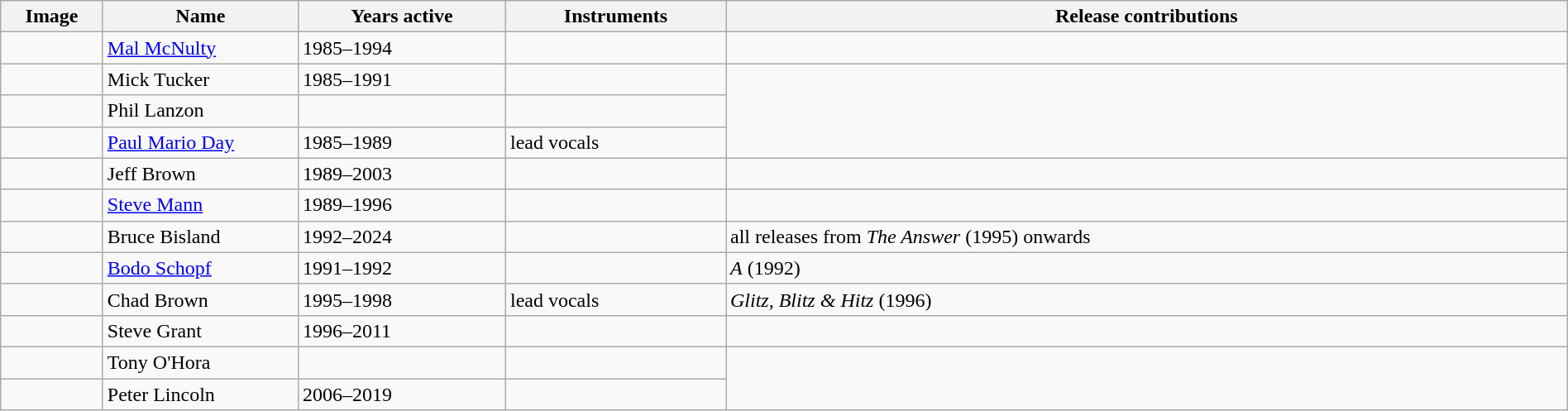<table class="wikitable" border="1" width="100%">
<tr>
<th width="75">Image</th>
<th width="150">Name</th>
<th width="160">Years active</th>
<th width="170">Instruments</th>
<th>Release contributions</th>
</tr>
<tr>
<td></td>
<td><a href='#'>Mal McNulty</a></td>
<td>1985–1994 </td>
<td></td>
<td></td>
</tr>
<tr>
<td></td>
<td>Mick Tucker</td>
<td>1985–1991 </td>
<td></td>
<td rowspan="3"></td>
</tr>
<tr>
<td></td>
<td>Phil Lanzon</td>
<td></td>
<td></td>
</tr>
<tr>
<td></td>
<td><a href='#'>Paul Mario Day</a></td>
<td>1985–1989</td>
<td>lead vocals</td>
</tr>
<tr>
<td></td>
<td>Jeff Brown</td>
<td>1989–2003</td>
<td></td>
<td></td>
</tr>
<tr>
<td></td>
<td><a href='#'>Steve Mann</a></td>
<td>1989–1996 </td>
<td></td>
<td></td>
</tr>
<tr>
<td></td>
<td>Bruce Bisland</td>
<td>1992–2024 </td>
<td></td>
<td>all releases from <em>The Answer</em> (1995) onwards</td>
</tr>
<tr>
<td></td>
<td><a href='#'>Bodo Schopf</a></td>
<td>1991–1992</td>
<td></td>
<td><em>A</em> (1992)</td>
</tr>
<tr>
<td></td>
<td>Chad Brown</td>
<td>1995–1998</td>
<td>lead vocals</td>
<td><em>Glitz, Blitz & Hitz</em> (1996)</td>
</tr>
<tr>
<td></td>
<td>Steve Grant</td>
<td>1996–2011</td>
<td></td>
<td></td>
</tr>
<tr>
<td></td>
<td>Tony O'Hora</td>
<td></td>
<td></td>
<td rowspan="2"></td>
</tr>
<tr>
<td></td>
<td>Peter Lincoln</td>
<td>2006–2019</td>
<td></td>
</tr>
</table>
